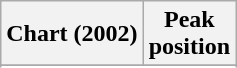<table class="wikitable sortable plainrowheaders" style="text-align:center">
<tr>
<th scope="col">Chart (2002)</th>
<th scope="col">Peak<br> position</th>
</tr>
<tr>
</tr>
<tr>
</tr>
</table>
